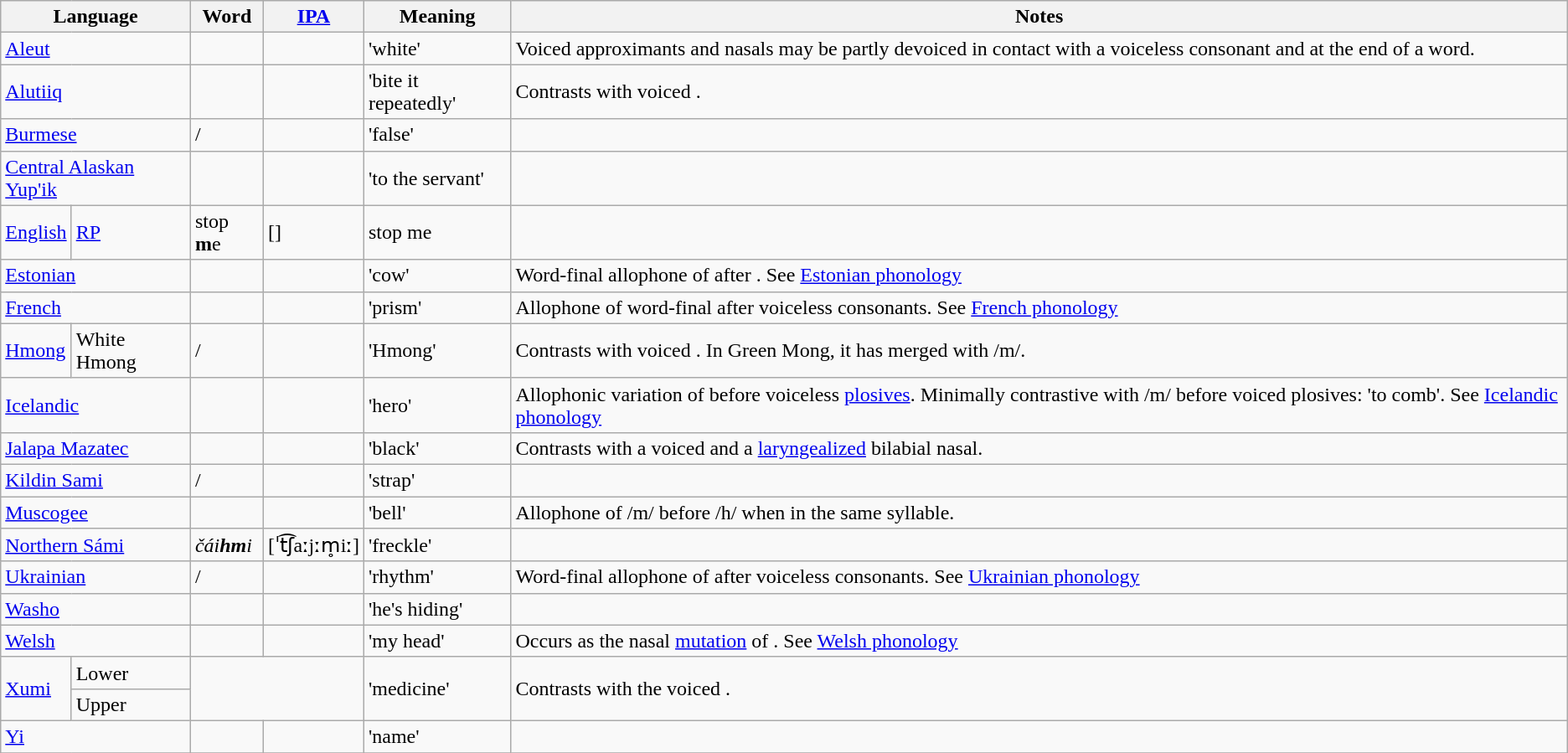<table class="wikitable">
<tr>
<th colspan=2>Language</th>
<th>Word</th>
<th><a href='#'>IPA</a></th>
<th>Meaning</th>
<th>Notes</th>
</tr>
<tr>
<td colspan="2"><a href='#'>Aleut</a></td>
<td></td>
<td></td>
<td>'white'</td>
<td>Voiced approximants and nasals may be partly devoiced in contact with a voiceless consonant and at the end of a word.</td>
</tr>
<tr>
<td colspan="2"><a href='#'>Alutiiq</a></td>
<td></td>
<td></td>
<td>'bite it repeatedly'</td>
<td>Contrasts with voiced .</td>
</tr>
<tr>
<td colspan=2><a href='#'>Burmese</a></td>
<td>/</td>
<td></td>
<td>'false'</td>
<td></td>
</tr>
<tr>
<td colspan=2><a href='#'>Central Alaskan Yup'ik</a></td>
<td></td>
<td></td>
<td>'to the servant'</td>
<td></td>
</tr>
<tr>
<td><a href='#'>English</a></td>
<td><a href='#'>RP</a></td>
<td>stop <strong>m</strong>e</td>
<td>[]</td>
<td>stop me</td>
<td></td>
</tr>
<tr>
<td colspan=2><a href='#'>Estonian</a></td>
<td></td>
<td></td>
<td>'cow'</td>
<td>Word-final allophone of  after . See <a href='#'>Estonian phonology</a></td>
</tr>
<tr>
<td colspan=2><a href='#'>French</a></td>
<td></td>
<td></td>
<td>'prism'</td>
<td>Allophone of word-final  after voiceless consonants. See <a href='#'>French phonology</a></td>
</tr>
<tr>
<td><a href='#'>Hmong</a></td>
<td>White Hmong</td>
<td> / </td>
<td></td>
<td>'Hmong'</td>
<td>Contrasts with voiced . In Green Mong, it has merged with /m/.</td>
</tr>
<tr>
<td colspan=2><a href='#'>Icelandic</a></td>
<td></td>
<td></td>
<td>'hero'</td>
<td>Allophonic variation of  before voiceless <a href='#'>plosives</a>. Minimally contrastive with /m/ before voiced plosives:   'to comb'. See <a href='#'>Icelandic phonology</a></td>
</tr>
<tr>
<td colspan=2><a href='#'>Jalapa Mazatec</a></td>
<td></td>
<td></td>
<td>'black'</td>
<td>Contrasts with a voiced and a <a href='#'>laryngealized</a> bilabial nasal.</td>
</tr>
<tr>
<td colspan=2><a href='#'>Kildin Sami</a></td>
<td>/</td>
<td></td>
<td>'strap'</td>
<td></td>
</tr>
<tr>
<td colspan=2><a href='#'>Muscogee</a></td>
<td></td>
<td></td>
<td>'bell'</td>
<td>Allophone of /m/ before /h/ when in the same syllable.</td>
</tr>
<tr>
<td colspan="2"><a href='#'>Northern Sámi</a></td>
<td><em>čái<strong>hm</strong>i</em></td>
<td>[ˈt͡ʃaːjːm̥iː]</td>
<td>'freckle'</td>
<td></td>
</tr>
<tr>
<td colspan=2><a href='#'>Ukrainian</a></td>
<td>/</td>
<td></td>
<td>'rhythm'</td>
<td>Word-final allophone of  after voiceless consonants. See <a href='#'>Ukrainian phonology</a></td>
</tr>
<tr>
<td colspan=2><a href='#'>Washo</a></td>
<td></td>
<td></td>
<td>'he's hiding'</td>
<td></td>
</tr>
<tr>
<td colspan=2><a href='#'>Welsh</a></td>
<td></td>
<td></td>
<td>'my head'</td>
<td>Occurs as the nasal <a href='#'>mutation</a> of . See <a href='#'>Welsh phonology</a></td>
</tr>
<tr>
<td rowspan=2><a href='#'>Xumi</a></td>
<td>Lower</td>
<td colspan="2" rowspan="2" align="center"></td>
<td rowspan="2">'medicine'</td>
<td rowspan="2">Contrasts with the voiced .</td>
</tr>
<tr>
<td>Upper</td>
</tr>
<tr>
<td colspan=2><a href='#'>Yi</a></td>
<td> </td>
<td></td>
<td>'name'</td>
<td></td>
</tr>
<tr>
</tr>
</table>
